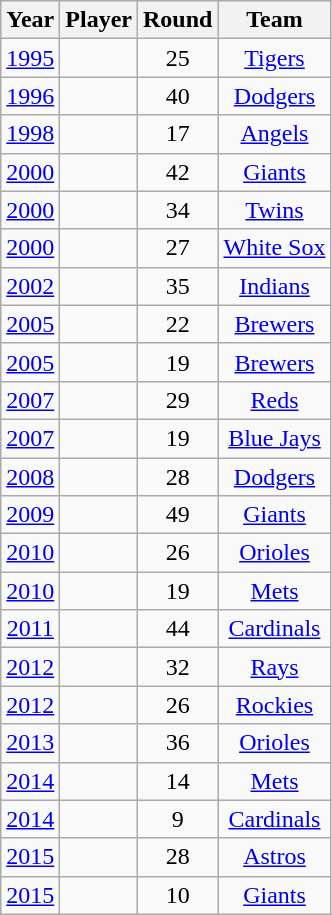<table class="wikitable sortable">
<tr>
<th>Year</th>
<th>Player</th>
<th>Round</th>
<th>Team</th>
</tr>
<tr valign="center">
<td align="center"><a href='#'>1995</a></td>
<td align="center"></td>
<td align="center">25</td>
<td align="center"><a href='#'>Tigers</a></td>
</tr>
<tr valign="center">
<td align="center"><a href='#'>1996</a></td>
<td align="center"></td>
<td align="center">40</td>
<td align="center"><a href='#'>Dodgers</a></td>
</tr>
<tr valign="center">
<td align="center"><a href='#'>1998</a></td>
<td align="center"></td>
<td align="center">17</td>
<td align="center"><a href='#'>Angels</a></td>
</tr>
<tr valign="center">
<td align="center"><a href='#'>2000</a></td>
<td align="center"></td>
<td align="center">42</td>
<td align="center"><a href='#'>Giants</a></td>
</tr>
<tr valign="center">
<td align="center"><a href='#'>2000</a></td>
<td align="center"></td>
<td align="center">34</td>
<td align="center"><a href='#'>Twins</a></td>
</tr>
<tr valign="center">
<td align="center"><a href='#'>2000</a></td>
<td align="center"></td>
<td align="center">27</td>
<td align="center"><a href='#'>White Sox</a></td>
</tr>
<tr valign="center">
<td align="center"><a href='#'>2002</a></td>
<td align="center"></td>
<td align="center">35</td>
<td align="center"><a href='#'>Indians</a></td>
</tr>
<tr valign="center">
<td align="center"><a href='#'>2005</a></td>
<td align="center"></td>
<td align="center">22</td>
<td align="center"><a href='#'>Brewers</a></td>
</tr>
<tr valign="center">
<td align="center"><a href='#'>2005</a></td>
<td align="center"></td>
<td align="center">19</td>
<td align="center"><a href='#'>Brewers</a></td>
</tr>
<tr valign="center">
<td align="center"><a href='#'>2007</a></td>
<td align="center"></td>
<td align="center">29</td>
<td align="center"><a href='#'>Reds</a></td>
</tr>
<tr valign="center">
<td align="center"><a href='#'>2007</a></td>
<td align="center"></td>
<td align="center">19</td>
<td align="center"><a href='#'>Blue Jays</a></td>
</tr>
<tr valign="center">
<td align="center"><a href='#'>2008</a></td>
<td align="center"></td>
<td align="center">28</td>
<td align="center"><a href='#'>Dodgers</a></td>
</tr>
<tr valign="center">
<td align="center"><a href='#'>2009</a></td>
<td align="center"></td>
<td align="center">49</td>
<td align="center"><a href='#'>Giants</a></td>
</tr>
<tr valign="center">
<td align="center"><a href='#'>2010</a></td>
<td align="center"></td>
<td align="center">26</td>
<td align="center"><a href='#'>Orioles</a></td>
</tr>
<tr valign="center">
<td align="center"><a href='#'>2010</a></td>
<td align="center"></td>
<td align="center">19</td>
<td align="center"><a href='#'>Mets</a></td>
</tr>
<tr valign="center">
<td align="center"><a href='#'>2011</a></td>
<td align="center"></td>
<td align="center">44</td>
<td align="center"><a href='#'>Cardinals</a></td>
</tr>
<tr valign="center">
<td align="center"><a href='#'>2012</a></td>
<td align="center"></td>
<td align="center">32</td>
<td align="center"><a href='#'>Rays</a></td>
</tr>
<tr valign="center">
<td align="center"><a href='#'>2012</a></td>
<td align="center"></td>
<td align="center">26</td>
<td align="center"><a href='#'>Rockies</a></td>
</tr>
<tr valign="center">
<td align="center"><a href='#'>2013</a></td>
<td align="center"></td>
<td align="center">36</td>
<td align="center"><a href='#'>Orioles</a></td>
</tr>
<tr valign="center">
<td align="center"><a href='#'>2014</a></td>
<td align="center"></td>
<td align="center">14</td>
<td align="center"><a href='#'>Mets</a></td>
</tr>
<tr valign="center">
<td align="center"><a href='#'>2014</a></td>
<td align="center"><strong></strong></td>
<td align="center">9</td>
<td align="center"><a href='#'>Cardinals</a></td>
</tr>
<tr valign="center">
<td align="center"><a href='#'>2015</a></td>
<td align="center"><strong></strong></td>
<td align="center">28</td>
<td align="center"><a href='#'>Astros</a></td>
</tr>
<tr valign="center">
<td align="center"><a href='#'>2015</a></td>
<td align="center"></td>
<td align="center">10</td>
<td align="center"><a href='#'>Giants</a></td>
</tr>
</table>
